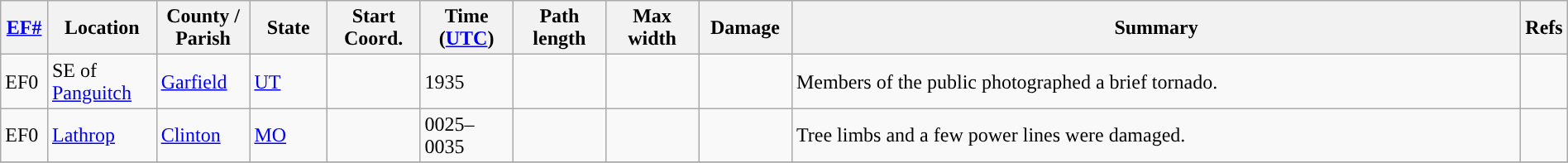<table class="wikitable sortable" style="width:100%;">
<tr>
<th scope="col" width="3%" align="center"><a href='#'>EF#</a></th>
<th scope="col" width="7%" align="center" class="unsortable">Location</th>
<th scope="col" width="6%" align="center" class="unsortable">County / Parish</th>
<th scope="col" width="5%" align="center">State</th>
<th scope="col" width="6%" align="center">Start Coord.</th>
<th scope="col" width="6%" align="center">Time (<a href='#'>UTC</a>)</th>
<th scope="col" width="6%" align="center">Path length</th>
<th scope="col" width="6%" align="center">Max width</th>
<th scope="col" width="6%" align="center">Damage</th>
<th scope="col" width="48%" class="unsortable" align="center">Summary</th>
<th scope="col" width="48%" class="unsortable" align="center">Refs</th>
</tr>
<tr>
<td>EF0</td>
<td>SE of <a href='#'>Panguitch</a></td>
<td><a href='#'>Garfield</a></td>
<td><a href='#'>UT</a></td>
<td></td>
<td>1935</td>
<td></td>
<td></td>
<td></td>
<td>Members of the public photographed a brief tornado.</td>
<td></td>
</tr>
<tr>
<td>EF0</td>
<td><a href='#'>Lathrop</a></td>
<td><a href='#'>Clinton</a></td>
<td><a href='#'>MO</a></td>
<td></td>
<td>0025–0035</td>
<td></td>
<td></td>
<td></td>
<td>Tree limbs and a few power lines were damaged.</td>
<td></td>
</tr>
<tr>
</tr>
</table>
